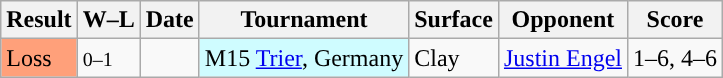<table class="sortable wikitable nowrap">
<tr>
<th>Result</th>
<th class="unsortable">W–L</th>
<th>Date</th>
<th>Tournament</th>
<th>Surface</th>
<th>Opponent</th>
<th class="unsortable">Score</th>
</tr>
<tr>
<td style="background:#FFA07A">Loss</td>
<td><small>0–1</small></td>
<td></td>
<td style="background:#cffcff;">M15 <a href='#'>Trier</a>, Germany</td>
<td>Clay</td>
<td> <a href='#'>Justin Engel</a></td>
<td>1–6, 4–6</td>
</tr>
</table>
